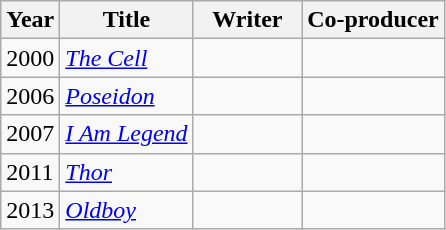<table class="wikitable">
<tr>
<th>Year</th>
<th>Title</th>
<th width=65>Writer</th>
<th>Co-producer</th>
</tr>
<tr>
<td>2000</td>
<td><em><a href='#'>The Cell</a></em></td>
<td></td>
<td></td>
</tr>
<tr>
<td>2006</td>
<td><em><a href='#'>Poseidon</a></em></td>
<td></td>
<td></td>
</tr>
<tr>
<td>2007</td>
<td><em><a href='#'>I Am Legend</a></em></td>
<td></td>
<td></td>
</tr>
<tr>
<td>2011</td>
<td><em><a href='#'>Thor</a></em></td>
<td></td>
<td></td>
</tr>
<tr>
<td>2013</td>
<td><em><a href='#'>Oldboy</a></em></td>
<td></td>
<td></td>
</tr>
</table>
